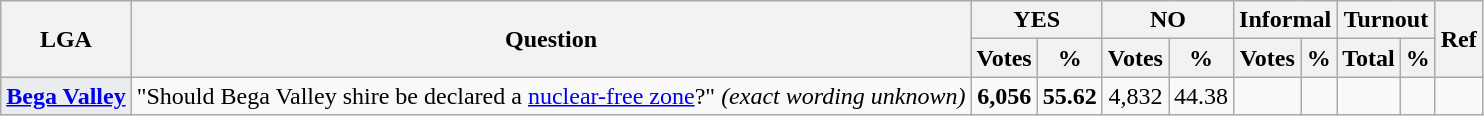<table class="wikitable sortable">
<tr>
<th rowspan="2" style="text-align:center;">LGA</th>
<th rowspan="2" style="text-align:center;">Question</th>
<th colspan="2" align="center">YES</th>
<th colspan="2" align="center">NO</th>
<th colspan="2" align="center">Informal</th>
<th colspan="2" align="center">Turnout</th>
<th rowspan="2" style="text-align:center;" class=unsortable>Ref</th>
</tr>
<tr>
<th align="center">Votes</th>
<th align="center">%</th>
<th align="center">Votes</th>
<th align="center">%</th>
<th align="center">Votes</th>
<th align="center">%</th>
<th align="center">Total</th>
<th align="center">%</th>
</tr>
<tr>
<td align="left"; style=background:#EAECF0><strong><a href='#'>Bega Valley</a></strong></td>
<td>"Should Bega Valley shire be declared a <a href='#'>nuclear-free zone</a>?" <em>(exact wording unknown)</em></td>
<td style="text-align:center;"><strong>6,056</strong></td>
<td> <strong>55.62</strong></td>
<td style="text-align:center;">4,832</td>
<td>44.38</td>
<td style="text-align:center;"></td>
<td align="center"></td>
<td style="text-align:center;"></td>
<td align="center"></td>
<td align="center"></td>
</tr>
</table>
